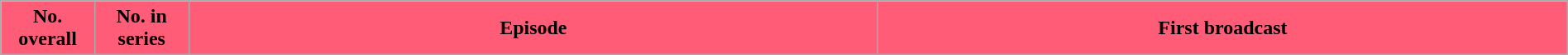<table class="wikitable plainrowheaders" style="width:100%; margin:auto; background:#fff;">
<tr>
<th style="background: #FF5C77; width: 6%;">No. overall</th>
<th style="background: #FF5C77; width: 6%;">No. in series</th>
<th style="background: #FF5C77; width: 44%;">Episode</th>
<th style="background: #FF5C77; width: 44%;">First broadcast<br>

</th>
</tr>
</table>
